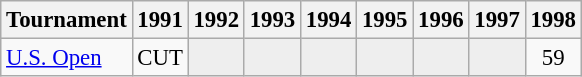<table class="wikitable" style="font-size:95%;text-align:center;">
<tr>
<th>Tournament</th>
<th>1991</th>
<th>1992</th>
<th>1993</th>
<th>1994</th>
<th>1995</th>
<th>1996</th>
<th>1997</th>
<th>1998</th>
</tr>
<tr>
<td align=left><a href='#'>U.S. Open</a></td>
<td>CUT</td>
<td style="background:#eeeeee;"></td>
<td style="background:#eeeeee;"></td>
<td style="background:#eeeeee;"></td>
<td style="background:#eeeeee;"></td>
<td style="background:#eeeeee;"></td>
<td style="background:#eeeeee;"></td>
<td>59</td>
</tr>
</table>
